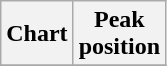<table class="wikitable plainrowheaders">
<tr>
<th>Chart</th>
<th>Peak<br>position</th>
</tr>
<tr>
</tr>
</table>
